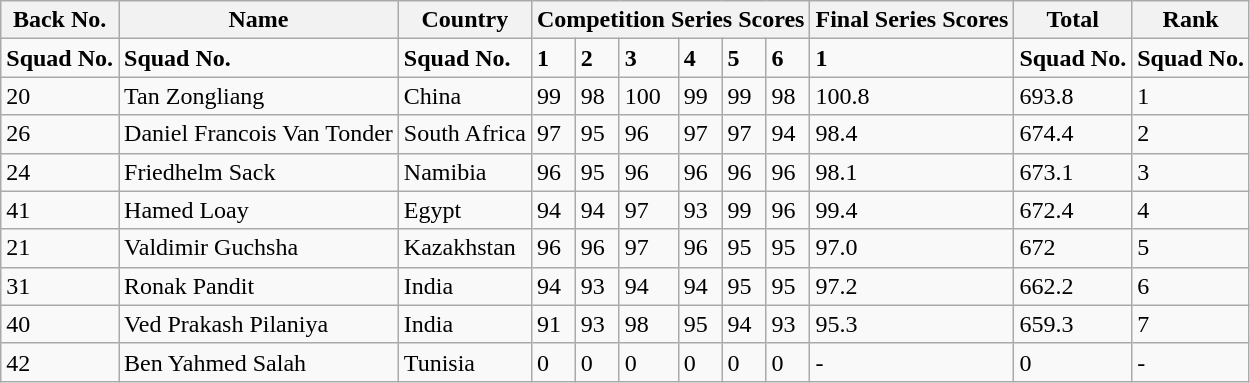<table class="wikitable">
<tr>
<th>Back No.</th>
<th>Name</th>
<th>Country</th>
<th colspan="6">Competition Series Scores</th>
<th>Final Series Scores</th>
<th>Total</th>
<th>Rank</th>
</tr>
<tr>
<td><span><strong>Squad No.</strong></span></td>
<td><span><strong>Squad No.</strong></span></td>
<td><span><strong>Squad No.</strong></span></td>
<td><strong>1</strong></td>
<td><strong>2</strong></td>
<td><strong>3</strong></td>
<td><strong>4</strong></td>
<td><strong>5</strong></td>
<td><strong>6</strong></td>
<td><strong>1</strong></td>
<td><span><strong>Squad No.</strong></span></td>
<td><span><strong>Squad No.</strong></span></td>
</tr>
<tr>
<td>20</td>
<td>Tan Zongliang</td>
<td>China</td>
<td>99</td>
<td>98</td>
<td>100</td>
<td>99</td>
<td>99</td>
<td>98</td>
<td>100.8</td>
<td>693.8</td>
<td>1</td>
</tr>
<tr>
<td>26</td>
<td>Daniel Francois Van Tonder</td>
<td>South Africa</td>
<td>97</td>
<td>95</td>
<td>96</td>
<td>97</td>
<td>97</td>
<td>94</td>
<td>98.4</td>
<td>674.4</td>
<td>2</td>
</tr>
<tr>
<td>24</td>
<td>Friedhelm Sack</td>
<td>Namibia</td>
<td>96</td>
<td>95</td>
<td>96</td>
<td>96</td>
<td>96</td>
<td>96</td>
<td>98.1</td>
<td>673.1</td>
<td>3</td>
</tr>
<tr>
<td>41</td>
<td>Hamed Loay</td>
<td>Egypt</td>
<td>94</td>
<td>94</td>
<td>97</td>
<td>93</td>
<td>99</td>
<td>96</td>
<td>99.4</td>
<td>672.4</td>
<td>4</td>
</tr>
<tr>
<td>21</td>
<td>Valdimir Guchsha</td>
<td>Kazakhstan</td>
<td>96</td>
<td>96</td>
<td>97</td>
<td>96</td>
<td>95</td>
<td>95</td>
<td>97.0</td>
<td>672</td>
<td>5</td>
</tr>
<tr>
<td>31</td>
<td>Ronak Pandit</td>
<td>India</td>
<td>94</td>
<td>93</td>
<td>94</td>
<td>94</td>
<td>95</td>
<td>95</td>
<td>97.2</td>
<td>662.2</td>
<td>6</td>
</tr>
<tr>
<td>40</td>
<td>Ved Prakash Pilaniya</td>
<td>India</td>
<td>91</td>
<td>93</td>
<td>98</td>
<td>95</td>
<td>94</td>
<td>93</td>
<td>95.3</td>
<td>659.3</td>
<td>7</td>
</tr>
<tr>
<td>42</td>
<td>Ben Yahmed Salah</td>
<td>Tunisia</td>
<td>0</td>
<td>0</td>
<td>0</td>
<td>0</td>
<td>0</td>
<td>0</td>
<td>-</td>
<td>0</td>
<td>-</td>
</tr>
</table>
